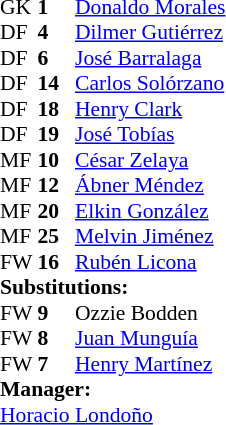<table style = "font-size: 90%" cellspacing = "0" cellpadding = "0">
<tr>
<td colspan = 4></td>
</tr>
<tr>
<th style="width:25px;"></th>
<th style="width:25px;"></th>
</tr>
<tr>
<td>GK</td>
<td><strong>1</strong></td>
<td> <a href='#'>Donaldo Morales</a></td>
</tr>
<tr>
<td>DF</td>
<td><strong>4</strong></td>
<td> <a href='#'>Dilmer Gutiérrez</a></td>
</tr>
<tr>
<td>DF</td>
<td><strong>6</strong></td>
<td> <a href='#'>José Barralaga</a></td>
<td></td>
<td></td>
</tr>
<tr>
<td>DF</td>
<td><strong>14</strong></td>
<td> <a href='#'>Carlos Solórzano</a></td>
</tr>
<tr>
<td>DF</td>
<td><strong>18</strong></td>
<td> <a href='#'>Henry Clark</a></td>
</tr>
<tr>
<td>DF</td>
<td><strong>19</strong></td>
<td> <a href='#'>José Tobías</a></td>
<td></td>
<td></td>
</tr>
<tr>
<td>MF</td>
<td><strong>10</strong></td>
<td> <a href='#'>César Zelaya</a></td>
<td></td>
<td></td>
</tr>
<tr>
<td>MF</td>
<td><strong>12</strong></td>
<td> <a href='#'>Ábner Méndez</a></td>
<td></td>
<td></td>
</tr>
<tr>
<td>MF</td>
<td><strong>20</strong></td>
<td> <a href='#'>Elkin González</a></td>
</tr>
<tr>
<td>MF</td>
<td><strong>25</strong></td>
<td> <a href='#'>Melvin Jiménez</a></td>
</tr>
<tr>
<td>FW</td>
<td><strong>16</strong></td>
<td> <a href='#'>Rubén Licona</a></td>
</tr>
<tr>
<td colspan = 3><strong>Substitutions:</strong></td>
</tr>
<tr>
<td>FW</td>
<td><strong>9</strong></td>
<td> Ozzie Bodden</td>
<td></td>
<td></td>
</tr>
<tr>
<td>FW</td>
<td><strong>8</strong></td>
<td> <a href='#'>Juan Munguía</a></td>
<td></td>
<td></td>
</tr>
<tr>
<td>FW</td>
<td><strong>7</strong></td>
<td> <a href='#'>Henry Martínez</a></td>
<td></td>
<td></td>
</tr>
<tr>
<td colspan = 3><strong>Manager:</strong></td>
</tr>
<tr>
<td colspan = 3> <a href='#'>Horacio Londoño</a></td>
</tr>
</table>
